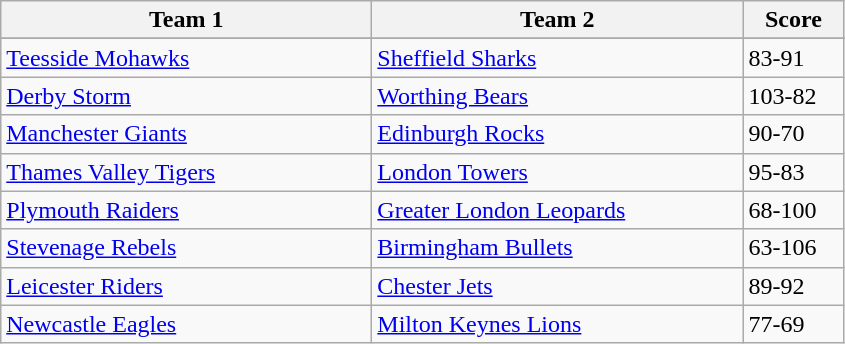<table class="wikitable" style="font-size: 100%">
<tr>
<th width=240>Team 1</th>
<th width=240>Team 2</th>
<th width=60>Score</th>
</tr>
<tr>
</tr>
<tr>
<td><a href='#'>Teesside Mohawks</a></td>
<td><a href='#'>Sheffield Sharks</a></td>
<td>83-91</td>
</tr>
<tr>
<td><a href='#'>Derby Storm</a></td>
<td><a href='#'>Worthing Bears</a></td>
<td>103-82</td>
</tr>
<tr>
<td><a href='#'>Manchester Giants</a></td>
<td><a href='#'>Edinburgh Rocks</a></td>
<td>90-70</td>
</tr>
<tr>
<td><a href='#'>Thames Valley Tigers</a></td>
<td><a href='#'>London Towers</a></td>
<td>95-83</td>
</tr>
<tr>
<td><a href='#'>Plymouth Raiders</a></td>
<td><a href='#'>Greater London Leopards</a></td>
<td>68-100</td>
</tr>
<tr>
<td><a href='#'>Stevenage Rebels</a></td>
<td><a href='#'>Birmingham Bullets</a></td>
<td>63-106</td>
</tr>
<tr>
<td><a href='#'>Leicester Riders</a></td>
<td><a href='#'>Chester Jets</a></td>
<td>89-92</td>
</tr>
<tr>
<td><a href='#'>Newcastle Eagles</a></td>
<td><a href='#'>Milton Keynes Lions</a></td>
<td>77-69</td>
</tr>
</table>
